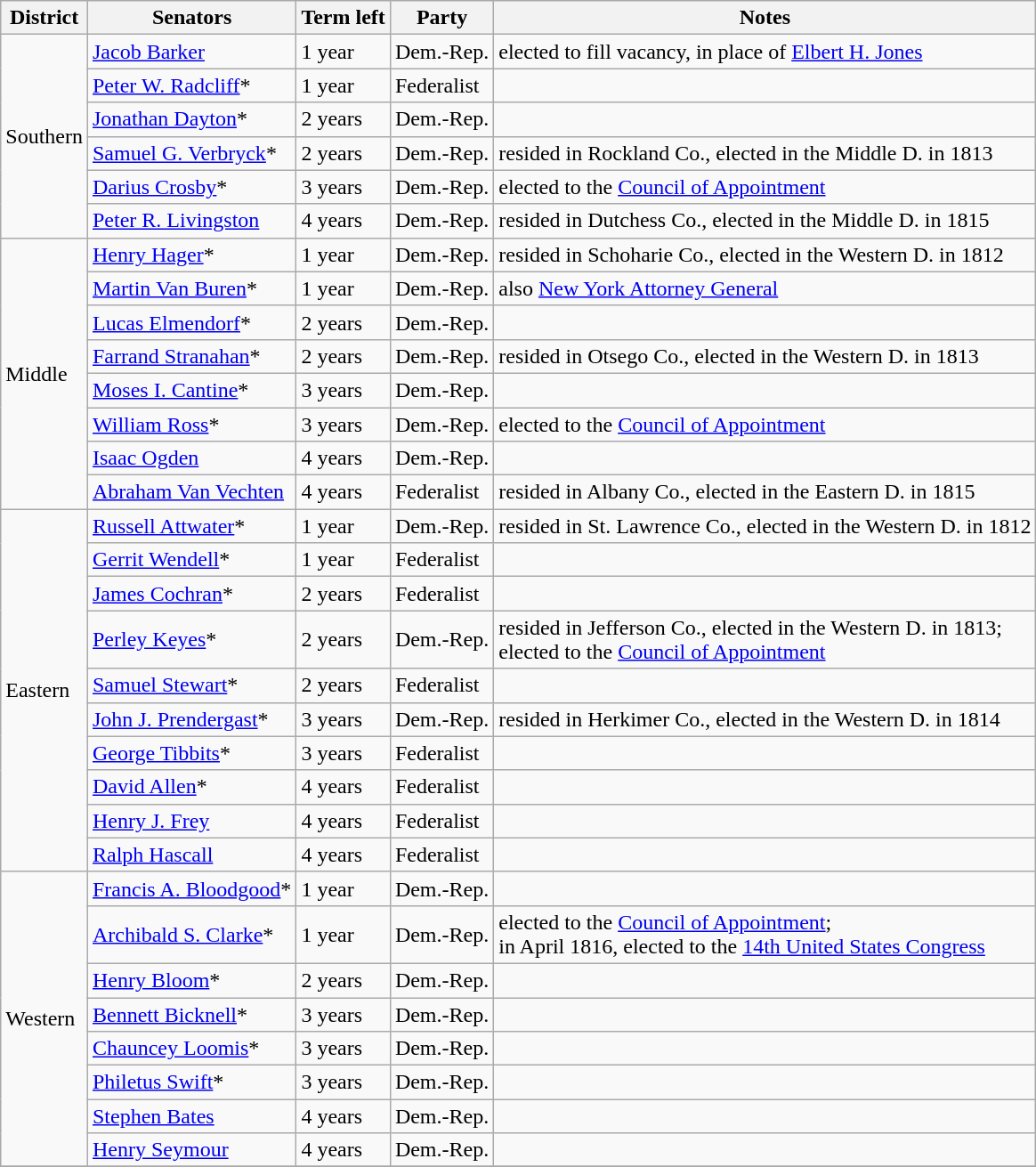<table class=wikitable>
<tr>
<th>District</th>
<th>Senators</th>
<th>Term left</th>
<th>Party</th>
<th>Notes</th>
</tr>
<tr>
<td rowspan="6">Southern</td>
<td><a href='#'>Jacob Barker</a></td>
<td>1 year</td>
<td>Dem.-Rep.</td>
<td>elected to fill vacancy, in place of <a href='#'>Elbert H. Jones</a></td>
</tr>
<tr>
<td><a href='#'>Peter W. Radcliff</a>*</td>
<td>1 year</td>
<td>Federalist</td>
<td></td>
</tr>
<tr>
<td><a href='#'>Jonathan Dayton</a>*</td>
<td>2 years</td>
<td>Dem.-Rep.</td>
<td></td>
</tr>
<tr>
<td><a href='#'>Samuel G. Verbryck</a>*</td>
<td>2 years</td>
<td>Dem.-Rep.</td>
<td>resided in Rockland Co., elected in the Middle D. in 1813</td>
</tr>
<tr>
<td><a href='#'>Darius Crosby</a>*</td>
<td>3 years</td>
<td>Dem.-Rep.</td>
<td>elected to the <a href='#'>Council of Appointment</a></td>
</tr>
<tr>
<td><a href='#'>Peter R. Livingston</a></td>
<td>4 years</td>
<td>Dem.-Rep.</td>
<td>resided in Dutchess Co., elected in the Middle D. in 1815</td>
</tr>
<tr>
<td rowspan="8">Middle</td>
<td><a href='#'>Henry Hager</a>*</td>
<td>1 year</td>
<td>Dem.-Rep.</td>
<td>resided in Schoharie Co., elected in the Western D. in 1812</td>
</tr>
<tr>
<td><a href='#'>Martin Van Buren</a>*</td>
<td>1 year</td>
<td>Dem.-Rep.</td>
<td>also <a href='#'>New York Attorney General</a></td>
</tr>
<tr>
<td><a href='#'>Lucas Elmendorf</a>*</td>
<td>2 years</td>
<td>Dem.-Rep.</td>
<td></td>
</tr>
<tr>
<td><a href='#'>Farrand Stranahan</a>*</td>
<td>2 years</td>
<td>Dem.-Rep.</td>
<td>resided in Otsego Co., elected in the Western D. in 1813</td>
</tr>
<tr>
<td><a href='#'>Moses I. Cantine</a>*</td>
<td>3 years</td>
<td>Dem.-Rep.</td>
<td></td>
</tr>
<tr>
<td><a href='#'>William Ross</a>*</td>
<td>3 years</td>
<td>Dem.-Rep.</td>
<td>elected to the <a href='#'>Council of Appointment</a></td>
</tr>
<tr>
<td><a href='#'>Isaac Ogden</a></td>
<td>4 years</td>
<td>Dem.-Rep.</td>
<td></td>
</tr>
<tr>
<td><a href='#'>Abraham Van Vechten</a></td>
<td>4 years</td>
<td>Federalist</td>
<td>resided in Albany Co., elected in the Eastern D. in 1815</td>
</tr>
<tr>
<td rowspan="10">Eastern</td>
<td><a href='#'>Russell Attwater</a>*</td>
<td>1 year</td>
<td>Dem.-Rep.</td>
<td>resided in St. Lawrence Co., elected in the Western D. in 1812</td>
</tr>
<tr>
<td><a href='#'>Gerrit Wendell</a>*</td>
<td>1 year</td>
<td>Federalist</td>
<td></td>
</tr>
<tr>
<td><a href='#'>James Cochran</a>*</td>
<td>2 years</td>
<td>Federalist</td>
<td></td>
</tr>
<tr>
<td><a href='#'>Perley Keyes</a>*</td>
<td>2 years</td>
<td>Dem.-Rep.</td>
<td>resided in Jefferson Co., elected in the Western D. in 1813; <br>elected to the <a href='#'>Council of Appointment</a></td>
</tr>
<tr>
<td><a href='#'>Samuel Stewart</a>*</td>
<td>2 years</td>
<td>Federalist</td>
<td></td>
</tr>
<tr>
<td><a href='#'>John J. Prendergast</a>*</td>
<td>3 years</td>
<td>Dem.-Rep.</td>
<td>resided in Herkimer Co., elected in the Western D. in 1814</td>
</tr>
<tr>
<td><a href='#'>George Tibbits</a>*</td>
<td>3 years</td>
<td>Federalist</td>
<td></td>
</tr>
<tr>
<td><a href='#'>David Allen</a>*</td>
<td>4 years</td>
<td>Federalist</td>
<td></td>
</tr>
<tr>
<td><a href='#'>Henry J. Frey</a></td>
<td>4 years</td>
<td>Federalist</td>
<td></td>
</tr>
<tr>
<td><a href='#'>Ralph Hascall</a></td>
<td>4 years</td>
<td>Federalist</td>
<td></td>
</tr>
<tr>
<td rowspan="8">Western</td>
<td><a href='#'>Francis A. Bloodgood</a>*</td>
<td>1 year</td>
<td>Dem.-Rep.</td>
<td></td>
</tr>
<tr>
<td><a href='#'>Archibald S. Clarke</a>*</td>
<td>1 year</td>
<td>Dem.-Rep.</td>
<td>elected to the <a href='#'>Council of Appointment</a>; <br>in April 1816, elected to the <a href='#'>14th United States Congress</a></td>
</tr>
<tr>
<td><a href='#'>Henry Bloom</a>*</td>
<td>2 years</td>
<td>Dem.-Rep.</td>
<td></td>
</tr>
<tr>
<td><a href='#'>Bennett Bicknell</a>*</td>
<td>3 years</td>
<td>Dem.-Rep.</td>
<td></td>
</tr>
<tr>
<td><a href='#'>Chauncey Loomis</a>*</td>
<td>3 years</td>
<td>Dem.-Rep.</td>
<td></td>
</tr>
<tr>
<td><a href='#'>Philetus Swift</a>*</td>
<td>3 years</td>
<td>Dem.-Rep.</td>
<td></td>
</tr>
<tr>
<td><a href='#'>Stephen Bates</a></td>
<td>4 years</td>
<td>Dem.-Rep.</td>
<td></td>
</tr>
<tr>
<td><a href='#'>Henry Seymour</a></td>
<td>4 years</td>
<td>Dem.-Rep.</td>
<td></td>
</tr>
<tr>
</tr>
</table>
